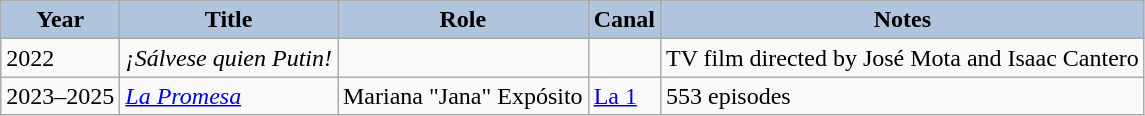<table class="wikitable">
<tr>
<th style="background:#B0C4DE;">Year</th>
<th style="background:#B0C4DE;">Title</th>
<th style="background:#B0C4DE;">Role</th>
<th style="background:#B0C4DE;">Canal</th>
<th style="background:#B0C4DE;">Notes</th>
</tr>
<tr>
<td>2022</td>
<td><em>¡Sálvese quien Putin!</em></td>
<td></td>
<td></td>
<td>TV film directed by José Mota and Isaac Cantero</td>
</tr>
<tr>
<td>2023–2025</td>
<td><em><a href='#'>La Promesa</a></em></td>
<td>Mariana "Jana" Expósito</td>
<td><a href='#'>La 1</a></td>
<td>553 episodes</td>
</tr>
</table>
